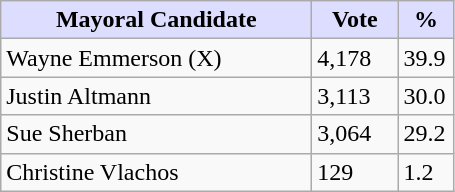<table class="wikitable">
<tr>
<th style="background:#ddf; width:200px;">Mayoral Candidate </th>
<th style="background:#ddf; width:50px;">Vote</th>
<th style="background:#ddf; width:30px;">%</th>
</tr>
<tr>
<td>Wayne Emmerson (X)</td>
<td>4,178</td>
<td>39.9</td>
</tr>
<tr>
<td>Justin Altmann</td>
<td>3,113</td>
<td>30.0</td>
</tr>
<tr>
<td>Sue Sherban</td>
<td>3,064</td>
<td>29.2</td>
</tr>
<tr>
<td>Christine Vlachos</td>
<td>129</td>
<td>1.2</td>
</tr>
</table>
